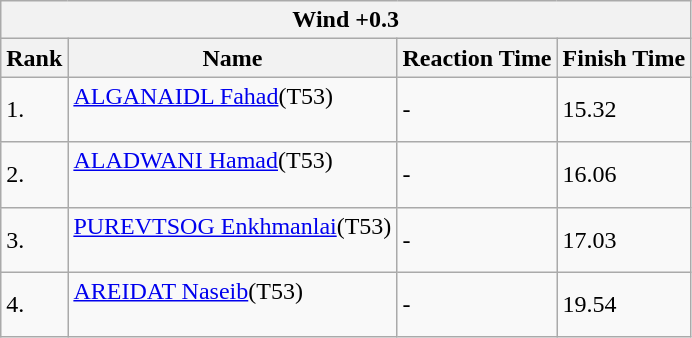<table class="wikitable">
<tr>
<th colspan="4">Wind +0.3</th>
</tr>
<tr>
<th>Rank</th>
<th>Name</th>
<th>Reaction Time</th>
<th>Finish Time</th>
</tr>
<tr>
<td>1.</td>
<td><a href='#'>ALGANAIDL Fahad</a>(T53)<br><br></td>
<td>-</td>
<td>15.32</td>
</tr>
<tr>
<td>2.</td>
<td><a href='#'>ALADWANI Hamad</a>(T53)<br><br></td>
<td>-</td>
<td>16.06</td>
</tr>
<tr>
<td>3.</td>
<td><a href='#'>PUREVTSOG Enkhmanlai</a>(T53)<br><br></td>
<td>-</td>
<td>17.03</td>
</tr>
<tr>
<td>4.</td>
<td><a href='#'>AREIDAT Naseib</a>(T53)<br><br></td>
<td>-</td>
<td>19.54</td>
</tr>
</table>
